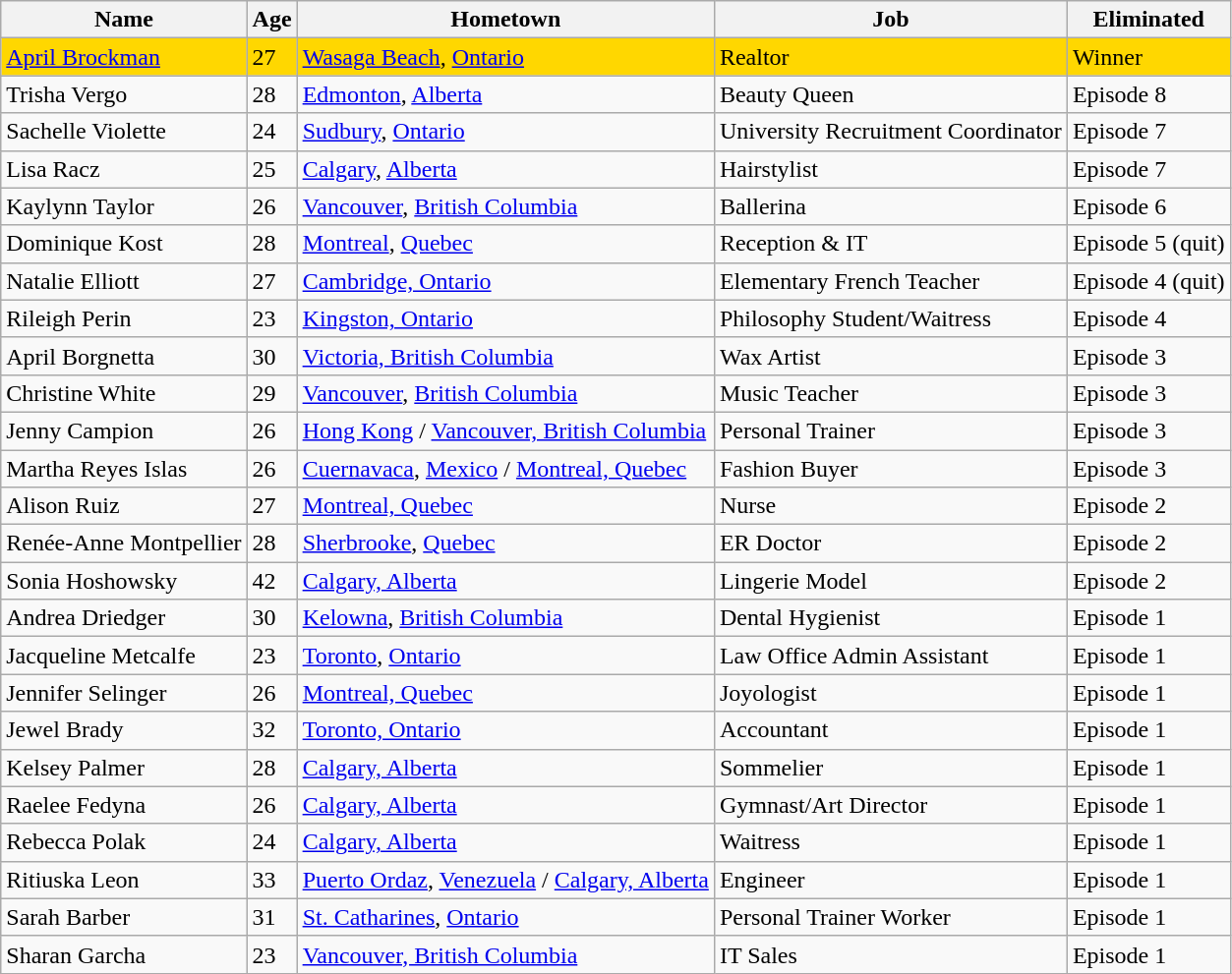<table class="wikitable sortable">
<tr>
<th>Name</th>
<th>Age</th>
<th>Hometown</th>
<th>Job</th>
<th>Eliminated</th>
</tr>
<tr bgcolor="gold">
<td><a href='#'>April Brockman</a></td>
<td>27</td>
<td><a href='#'>Wasaga Beach</a>, <a href='#'>Ontario</a></td>
<td>Realtor</td>
<td>Winner</td>
</tr>
<tr>
<td>Trisha Vergo</td>
<td>28</td>
<td><a href='#'>Edmonton</a>, <a href='#'>Alberta</a></td>
<td>Beauty Queen</td>
<td>Episode 8</td>
</tr>
<tr>
<td>Sachelle Violette</td>
<td>24</td>
<td><a href='#'>Sudbury</a>, <a href='#'>Ontario</a></td>
<td>University Recruitment Coordinator</td>
<td>Episode 7</td>
</tr>
<tr>
<td>Lisa Racz</td>
<td>25</td>
<td><a href='#'>Calgary</a>, <a href='#'>Alberta</a></td>
<td>Hairstylist</td>
<td>Episode 7</td>
</tr>
<tr>
<td>Kaylynn Taylor</td>
<td>26</td>
<td><a href='#'>Vancouver</a>, <a href='#'>British Columbia</a></td>
<td>Ballerina</td>
<td>Episode 6</td>
</tr>
<tr>
<td>Dominique Kost</td>
<td>28</td>
<td><a href='#'>Montreal</a>, <a href='#'>Quebec</a></td>
<td>Reception & IT</td>
<td>Episode 5 (quit)</td>
</tr>
<tr>
<td>Natalie Elliott</td>
<td>27</td>
<td><a href='#'>Cambridge, Ontario</a></td>
<td>Elementary French Teacher</td>
<td>Episode 4 (quit)</td>
</tr>
<tr>
<td>Rileigh Perin</td>
<td>23</td>
<td><a href='#'>Kingston, Ontario</a></td>
<td>Philosophy Student/Waitress</td>
<td>Episode 4</td>
</tr>
<tr>
<td>April Borgnetta</td>
<td>30</td>
<td><a href='#'>Victoria, British Columbia</a></td>
<td>Wax Artist</td>
<td>Episode 3</td>
</tr>
<tr>
<td>Christine White</td>
<td>29</td>
<td><a href='#'>Vancouver</a>, <a href='#'>British Columbia</a></td>
<td>Music Teacher</td>
<td>Episode 3</td>
</tr>
<tr>
<td>Jenny Campion</td>
<td>26</td>
<td><a href='#'>Hong Kong</a> / <a href='#'>Vancouver, British Columbia</a></td>
<td>Personal Trainer</td>
<td>Episode 3</td>
</tr>
<tr>
<td>Martha Reyes Islas</td>
<td>26</td>
<td><a href='#'>Cuernavaca</a>, <a href='#'>Mexico</a> / <a href='#'>Montreal, Quebec</a></td>
<td>Fashion Buyer</td>
<td>Episode 3</td>
</tr>
<tr>
<td>Alison Ruiz</td>
<td>27</td>
<td><a href='#'>Montreal, Quebec</a></td>
<td>Nurse</td>
<td>Episode 2</td>
</tr>
<tr>
<td>Renée-Anne Montpellier</td>
<td>28</td>
<td><a href='#'>Sherbrooke</a>, <a href='#'>Quebec</a></td>
<td>ER Doctor</td>
<td>Episode 2</td>
</tr>
<tr>
<td>Sonia Hoshowsky</td>
<td>42</td>
<td><a href='#'>Calgary, Alberta</a></td>
<td>Lingerie Model</td>
<td>Episode 2</td>
</tr>
<tr>
<td>Andrea Driedger</td>
<td>30</td>
<td><a href='#'>Kelowna</a>, <a href='#'>British Columbia</a></td>
<td>Dental Hygienist</td>
<td>Episode 1</td>
</tr>
<tr>
<td>Jacqueline Metcalfe</td>
<td>23</td>
<td><a href='#'>Toronto</a>, <a href='#'>Ontario</a></td>
<td>Law Office Admin Assistant</td>
<td>Episode 1</td>
</tr>
<tr>
<td>Jennifer Selinger</td>
<td>26</td>
<td><a href='#'>Montreal, Quebec</a></td>
<td>Joyologist</td>
<td>Episode 1</td>
</tr>
<tr>
<td>Jewel Brady</td>
<td>32</td>
<td><a href='#'>Toronto, Ontario</a></td>
<td>Accountant</td>
<td>Episode 1</td>
</tr>
<tr>
<td>Kelsey Palmer</td>
<td>28</td>
<td><a href='#'>Calgary, Alberta</a></td>
<td>Sommelier</td>
<td>Episode 1</td>
</tr>
<tr>
<td>Raelee Fedyna</td>
<td>26</td>
<td><a href='#'>Calgary, Alberta</a></td>
<td>Gymnast/Art Director</td>
<td>Episode 1</td>
</tr>
<tr>
<td>Rebecca Polak</td>
<td>24</td>
<td><a href='#'>Calgary, Alberta</a></td>
<td>Waitress</td>
<td>Episode 1</td>
</tr>
<tr>
<td>Ritiuska Leon</td>
<td>33</td>
<td><a href='#'>Puerto Ordaz</a>, <a href='#'>Venezuela</a> / <a href='#'>Calgary, Alberta</a></td>
<td>Engineer</td>
<td>Episode 1</td>
</tr>
<tr>
<td>Sarah Barber</td>
<td>31</td>
<td><a href='#'>St. Catharines</a>, <a href='#'>Ontario</a></td>
<td>Personal Trainer Worker</td>
<td>Episode 1</td>
</tr>
<tr>
<td>Sharan Garcha</td>
<td>23</td>
<td><a href='#'>Vancouver, British Columbia</a></td>
<td>IT Sales</td>
<td>Episode 1</td>
</tr>
</table>
